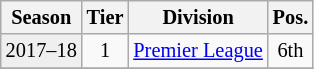<table class="wikitable" style="font-size:85%; text-align:center">
<tr>
<th>Season</th>
<th>Tier</th>
<th>Division</th>
<th>Pos.</th>
</tr>
<tr>
<td bgcolor=#efefef>2017–18</td>
<td>1</td>
<td align=left><a href='#'>Premier League</a></td>
<td>6th</td>
</tr>
<tr>
</tr>
</table>
